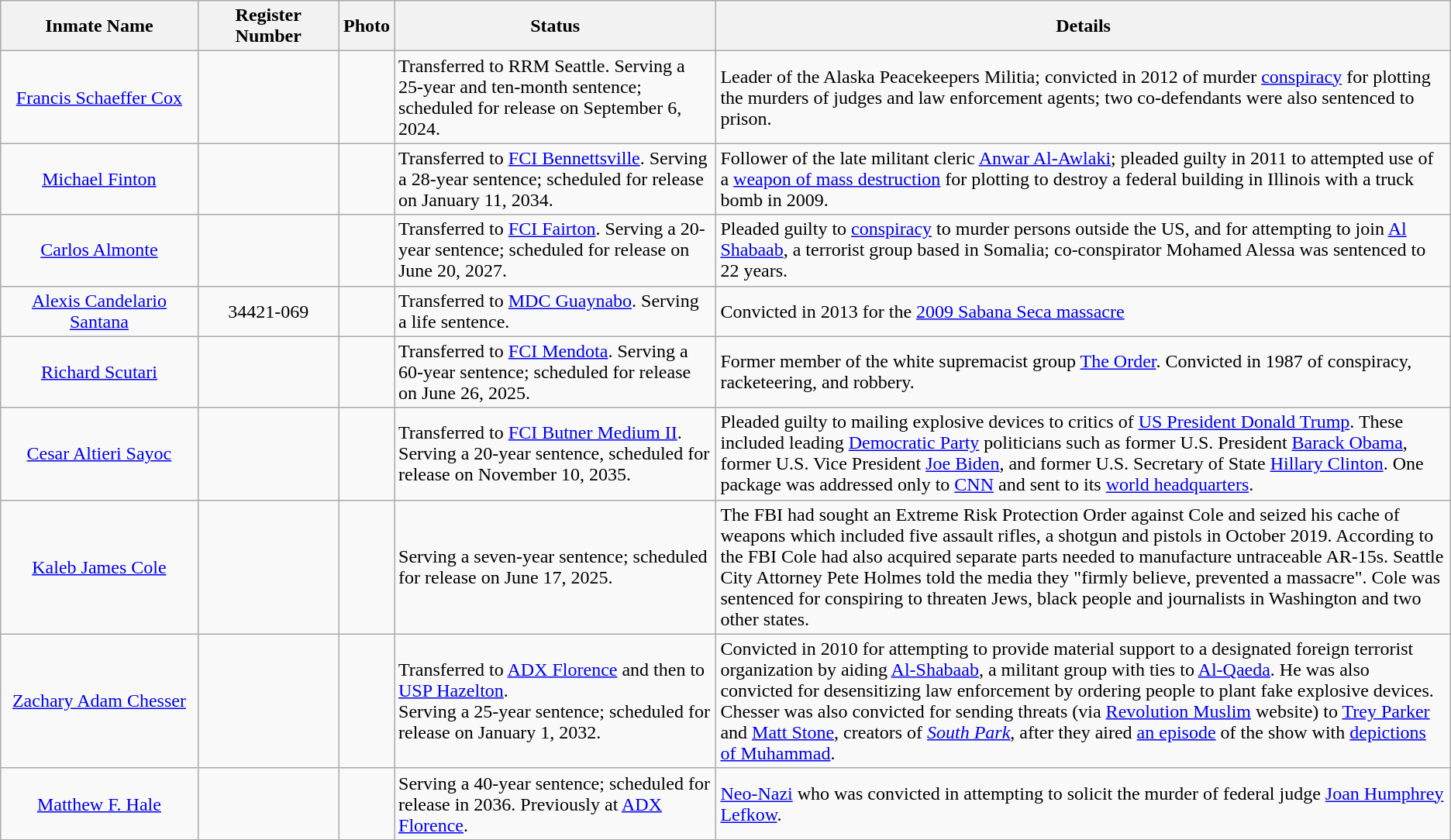<table class="wikitable sortable">
<tr>
<th width=14%>Inmate Name</th>
<th width=10%>Register Number</th>
<th>Photo</th>
<th width="23%">Status</th>
<th width=53%>Details</th>
</tr>
<tr>
<td style="text-align:center;"><a href='#'>Francis Schaeffer Cox</a></td>
<td style="text-align:center;"></td>
<td></td>
<td>Transferred to RRM Seattle. Serving a 25-year and ten-month sentence; scheduled for release on September 6, 2024.</td>
<td>Leader of the Alaska Peacekeepers Militia; convicted in 2012 of murder <a href='#'>conspiracy</a> for plotting the murders of judges and law enforcement agents; two co-defendants were also sentenced to prison.</td>
</tr>
<tr>
<td style="text-align:center;"><a href='#'>Michael Finton</a></td>
<td style="text-align:center;"></td>
<td></td>
<td>Transferred to <a href='#'>FCI Bennettsville</a>. Serving a 28-year sentence; scheduled for release on January 11, 2034.</td>
<td>Follower of the late militant cleric <a href='#'>Anwar Al-Awlaki</a>; pleaded guilty in 2011 to attempted use of a <a href='#'>weapon of mass destruction</a> for plotting to destroy a federal building in Illinois with a truck bomb in 2009.</td>
</tr>
<tr>
<td style="text-align:center;"><a href='#'>Carlos Almonte</a></td>
<td style="text-align:center;"></td>
<td></td>
<td>Transferred to <a href='#'>FCI Fairton</a>. Serving a 20-year sentence; scheduled for release on June 20, 2027.</td>
<td>Pleaded guilty to <a href='#'>conspiracy</a> to murder persons outside the US, and for attempting to join <a href='#'>Al Shabaab</a>, a terrorist group based in Somalia; co-conspirator Mohamed Alessa was sentenced to 22 years.</td>
</tr>
<tr>
<td style="text-align:center;"><a href='#'>Alexis Candelario Santana</a></td>
<td style="text-align:center;">34421-069</td>
<td></td>
<td>Transferred to <a href='#'>MDC Guaynabo</a>. Serving a life sentence.</td>
<td>Convicted in 2013 for the <a href='#'>2009 Sabana Seca massacre</a></td>
</tr>
<tr>
<td style="text-align:center;"><a href='#'>Richard Scutari</a></td>
<td style="text-align:center;"></td>
<td></td>
<td>Transferred to <a href='#'>FCI Mendota</a>. Serving a 60-year sentence; scheduled for release on June 26, 2025.</td>
<td>Former member of the white supremacist group <a href='#'>The Order</a>. Convicted in 1987 of conspiracy, racketeering, and robbery.</td>
</tr>
<tr>
<td style="text-align:center;"><a href='#'>Cesar Altieri Sayoc</a></td>
<td style="text-align:center;"></td>
<td></td>
<td>Transferred to <a href='#'>FCI Butner Medium II</a>.<br>Serving a 20-year sentence, scheduled for release on November 10, 2035.</td>
<td>Pleaded guilty to mailing explosive devices to critics of <a href='#'>US President Donald Trump</a>. These included leading <a href='#'>Democratic Party</a> politicians such as former U.S. President <a href='#'>Barack Obama</a>, former U.S. Vice President <a href='#'>Joe Biden</a>, and former U.S. Secretary of State <a href='#'>Hillary Clinton</a>. One package was addressed only to <a href='#'>CNN</a> and sent to its <a href='#'>world headquarters</a>.</td>
</tr>
<tr>
<td style="text-align:center;"><a href='#'>Kaleb James Cole</a></td>
<td style="text-align:center;"></td>
<td></td>
<td>Serving a seven-year sentence; scheduled for release on June 17, 2025.</td>
<td>The FBI had sought an Extreme Risk Protection Order against Cole and seized his cache of weapons which included five assault rifles, a shotgun and pistols in October 2019. According to the FBI Cole had also acquired separate parts needed to manufacture untraceable AR-15s. Seattle City Attorney Pete Holmes told the media they "firmly believe, prevented a massacre". Cole was sentenced for conspiring to threaten Jews, black people and journalists in Washington and two other states.</td>
</tr>
<tr>
<td style="text-align:center;"><a href='#'>Zachary Adam Chesser</a></td>
<td style="text-align:center;"></td>
<td style="text-align:center;"></td>
<td>Transferred to <a href='#'>ADX Florence</a> and then to <a href='#'>USP Hazelton</a>.<br>Serving a 25-year sentence; scheduled for release on January 1, 2032.</td>
<td>Convicted in 2010 for attempting to provide material support to a designated foreign terrorist organization by aiding <a href='#'>Al-Shabaab</a>, a militant group with ties to <a href='#'>Al-Qaeda</a>. He was also convicted for desensitizing law enforcement by ordering people to plant fake explosive devices. Chesser was also convicted for sending threats (via <a href='#'>Revolution Muslim</a> website) to <a href='#'>Trey Parker</a> and <a href='#'>Matt Stone</a>, creators of <em><a href='#'>South Park</a></em>, after they aired <a href='#'>an episode</a> of the show with <a href='#'>depictions of Muhammad</a>.</td>
</tr>
<tr>
<td style="text-align:center;"><a href='#'>Matthew F. Hale</a></td>
<td style="text-align:center;"></td>
<td style="text-align:center;"></td>
<td>Serving a 40-year sentence; scheduled for release in 2036. Previously at <a href='#'>ADX Florence</a>.</td>
<td><a href='#'>Neo-Nazi</a> who was convicted in attempting to solicit the murder of federal judge <a href='#'>Joan Humphrey Lefkow</a>.</td>
</tr>
<tr>
</tr>
</table>
